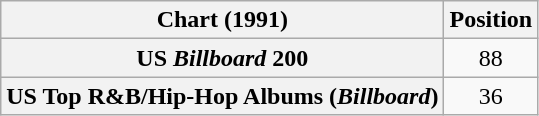<table class="wikitable sortable plainrowheaders" style="text-align:center">
<tr>
<th scope="col">Chart (1991)</th>
<th scope="col">Position</th>
</tr>
<tr>
<th scope="row">US <em>Billboard</em> 200</th>
<td>88</td>
</tr>
<tr>
<th scope="row">US Top R&B/Hip-Hop Albums (<em>Billboard</em>)</th>
<td>36</td>
</tr>
</table>
